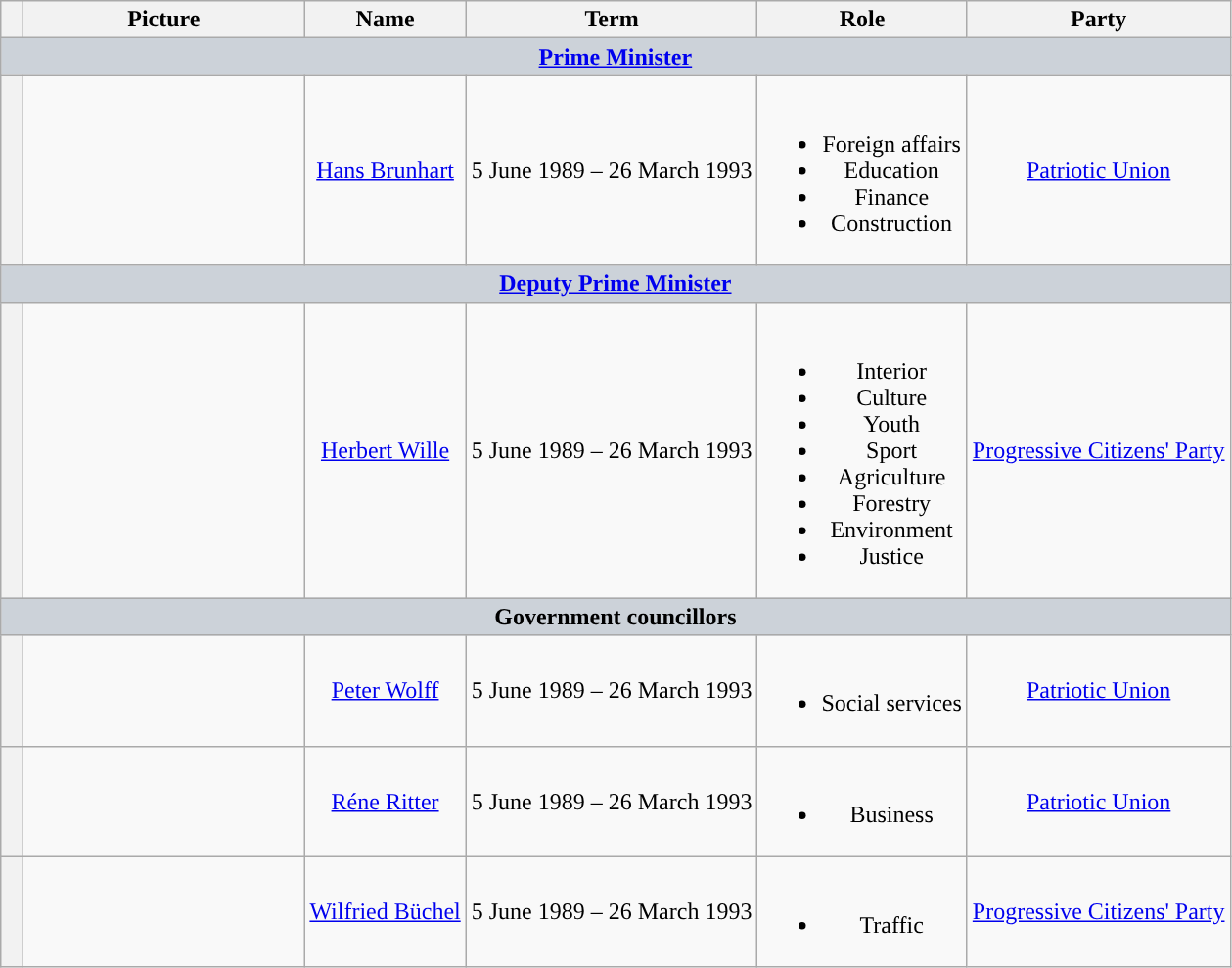<table class="wikitable" style="text-align:center">
<tr>
<th style="width: 0.5em"></th>
<th style="width: 11.5em">Picture</th>
<th>Name</th>
<th>Term</th>
<th>Role</th>
<th>Party</th>
</tr>
<tr>
<th colspan="7" style="background:#CCD2D9"><a href='#'>Prime Minister</a></th>
</tr>
<tr>
<th style="background:"></th>
<td></td>
<td><a href='#'>Hans Brunhart</a></td>
<td style="text-align:left">5 June 1989 – 26 March 1993</td>
<td><br><ul><li>Foreign affairs</li><li>Education</li><li>Finance</li><li>Construction</li></ul></td>
<td><a href='#'>Patriotic Union</a></td>
</tr>
<tr>
<th colspan="7" style="background:#CCD2D9"><a href='#'>Deputy Prime Minister</a></th>
</tr>
<tr>
<th style="background:"></th>
<td></td>
<td><a href='#'>Herbert Wille</a></td>
<td style="text-align:left">5 June 1989 – 26 March 1993</td>
<td><br><ul><li>Interior</li><li>Culture</li><li>Youth</li><li>Sport</li><li>Agriculture</li><li>Forestry</li><li>Environment</li><li>Justice</li></ul></td>
<td><a href='#'>Progressive Citizens' Party</a></td>
</tr>
<tr>
<th colspan="7" style="background:#CCD2D9">Government councillors</th>
</tr>
<tr>
<th style="background:"></th>
<td></td>
<td><a href='#'>Peter Wolff</a></td>
<td style="text-align:left">5 June 1989 – 26 March 1993</td>
<td><br><ul><li>Social services</li></ul></td>
<td><a href='#'>Patriotic Union</a></td>
</tr>
<tr>
<th style="background:"></th>
<td></td>
<td><a href='#'>Réne Ritter</a></td>
<td>5 June 1989 – 26 March 1993</td>
<td><br><ul><li>Business</li></ul></td>
<td><a href='#'>Patriotic Union</a></td>
</tr>
<tr>
<th style="background:"></th>
<td></td>
<td><a href='#'>Wilfried Büchel</a></td>
<td>5 June 1989 – 26 March 1993</td>
<td><br><ul><li>Traffic</li></ul></td>
<td><a href='#'>Progressive Citizens' Party</a></td>
</tr>
</table>
